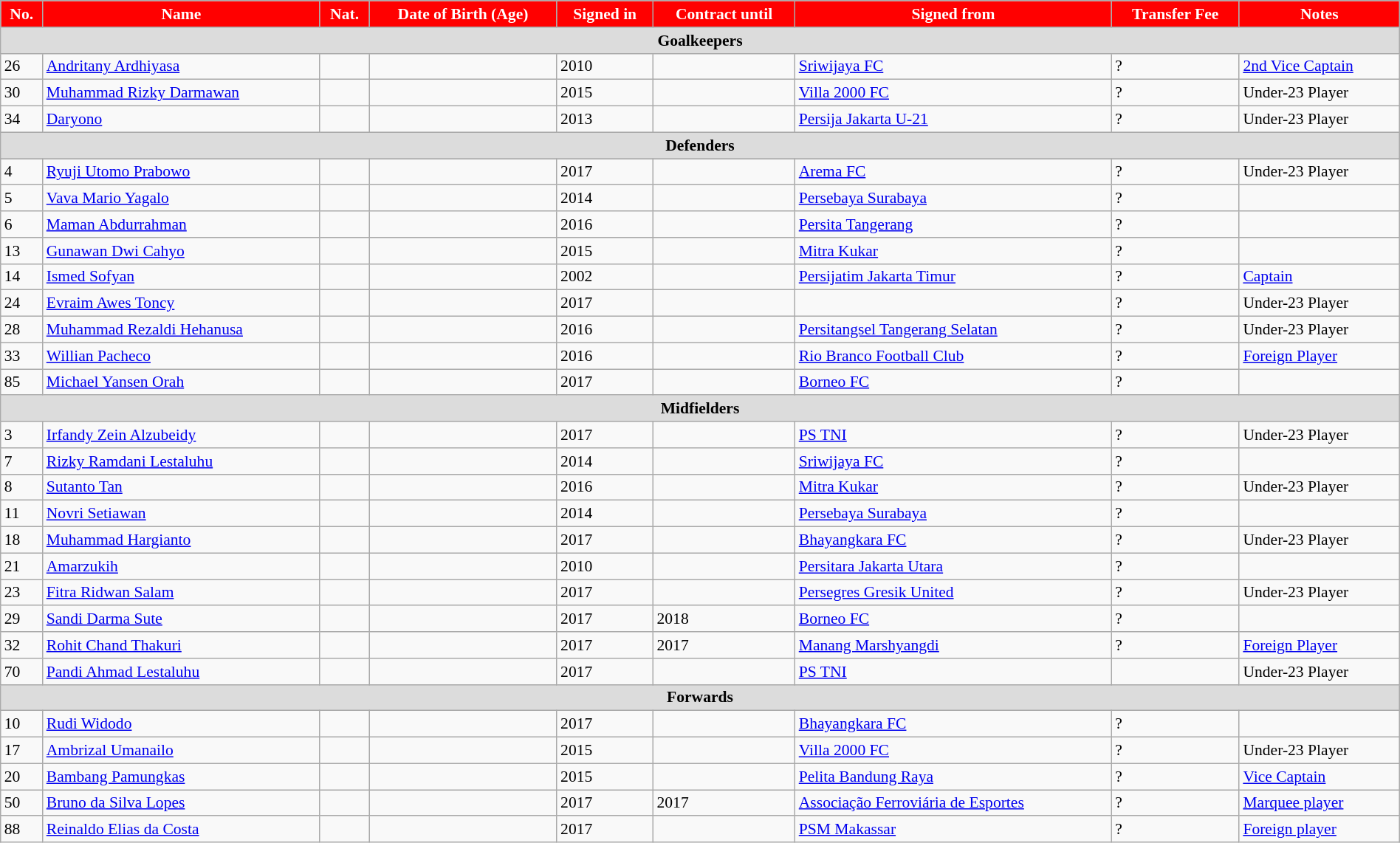<table class="wikitable"  style="text-align:left; font-size:90%; width:100%;">
<tr>
<th style="background:red; color:white; text-align:center;">No.</th>
<th style="background:red; color:white; text-align:center;">Name</th>
<th style="background:red; color:white; text-align:center;">Nat.</th>
<th style="background:red; color:white; text-align:center;">Date of Birth (Age)</th>
<th style="background:red; color:white; text-align:center;">Signed in</th>
<th style="background:red; color:white; text-align:center;">Contract until</th>
<th style="background:red; color:white; text-align:center;">Signed from</th>
<th style="background:red; color:white; text-align:center;">Transfer Fee</th>
<th style="background:red; color:white; text-align:center;">Notes</th>
</tr>
<tr>
<th colspan="10" style="background:#dcdcdc; text-align:center;">Goalkeepers</th>
</tr>
<tr>
<td>26</td>
<td><a href='#'>Andritany Ardhiyasa</a></td>
<td></td>
<td></td>
<td>2010</td>
<td></td>
<td> <a href='#'>Sriwijaya FC</a></td>
<td>?</td>
<td><a href='#'>2nd Vice Captain</a></td>
</tr>
<tr>
<td>30</td>
<td><a href='#'>Muhammad Rizky Darmawan</a></td>
<td></td>
<td></td>
<td>2015</td>
<td></td>
<td> <a href='#'>Villa 2000 FC</a></td>
<td>?</td>
<td>Under-23 Player</td>
</tr>
<tr>
<td>34</td>
<td><a href='#'>Daryono</a></td>
<td></td>
<td></td>
<td>2013</td>
<td></td>
<td> <a href='#'>Persija Jakarta U-21</a></td>
<td>?</td>
<td>Under-23 Player</td>
</tr>
<tr>
<th colspan="10" style="background:#dcdcdc; text-align:center;">Defenders</th>
</tr>
<tr>
</tr>
<tr>
<td>4</td>
<td><a href='#'>Ryuji Utomo Prabowo</a></td>
<td></td>
<td></td>
<td>2017</td>
<td></td>
<td> <a href='#'>Arema FC</a></td>
<td>?</td>
<td>Under-23 Player</td>
</tr>
<tr>
<td>5</td>
<td><a href='#'>Vava Mario Yagalo</a></td>
<td></td>
<td></td>
<td>2014</td>
<td></td>
<td> <a href='#'>Persebaya Surabaya</a></td>
<td>?</td>
<td></td>
</tr>
<tr>
<td>6</td>
<td><a href='#'>Maman Abdurrahman</a></td>
<td></td>
<td></td>
<td>2016</td>
<td></td>
<td> <a href='#'>Persita Tangerang</a></td>
<td>?</td>
<td></td>
</tr>
<tr>
<td>13</td>
<td><a href='#'>Gunawan Dwi Cahyo</a></td>
<td></td>
<td></td>
<td>2015</td>
<td></td>
<td> <a href='#'>Mitra Kukar</a></td>
<td>?</td>
<td></td>
</tr>
<tr>
<td>14</td>
<td><a href='#'>Ismed Sofyan</a></td>
<td></td>
<td></td>
<td>2002</td>
<td></td>
<td> <a href='#'>Persijatim Jakarta Timur</a></td>
<td>?</td>
<td><a href='#'>Captain</a></td>
</tr>
<tr>
<td>24</td>
<td><a href='#'>Evraim Awes Toncy</a></td>
<td></td>
<td></td>
<td>2017</td>
<td></td>
<td></td>
<td>?</td>
<td>Under-23 Player</td>
</tr>
<tr>
<td>28</td>
<td><a href='#'>Muhammad Rezaldi Hehanusa</a></td>
<td></td>
<td></td>
<td>2016</td>
<td></td>
<td> <a href='#'>Persitangsel Tangerang Selatan</a></td>
<td>?</td>
<td>Under-23 Player</td>
</tr>
<tr>
<td>33</td>
<td><a href='#'>Willian Pacheco</a></td>
<td></td>
<td></td>
<td>2016</td>
<td></td>
<td> <a href='#'>Rio Branco Football Club</a></td>
<td>?</td>
<td><a href='#'>Foreign Player</a></td>
</tr>
<tr>
<td>85</td>
<td><a href='#'>Michael Yansen Orah</a></td>
<td></td>
<td></td>
<td>2017</td>
<td></td>
<td> <a href='#'>Borneo FC</a></td>
<td>?</td>
<td></td>
</tr>
<tr>
<th colspan="10" style="background:#dcdcdc; text-align:center;">Midfielders</th>
</tr>
<tr>
<td>3</td>
<td><a href='#'>Irfandy Zein Alzubeidy</a></td>
<td></td>
<td></td>
<td>2017</td>
<td></td>
<td> <a href='#'>PS TNI</a></td>
<td>?</td>
<td>Under-23 Player</td>
</tr>
<tr>
<td>7</td>
<td><a href='#'>Rizky Ramdani Lestaluhu</a></td>
<td></td>
<td></td>
<td>2014</td>
<td></td>
<td> <a href='#'>Sriwijaya FC</a></td>
<td>?</td>
<td></td>
</tr>
<tr>
<td>8</td>
<td><a href='#'>Sutanto Tan</a></td>
<td></td>
<td></td>
<td>2016</td>
<td></td>
<td> <a href='#'>Mitra Kukar</a></td>
<td>?</td>
<td>Under-23 Player</td>
</tr>
<tr>
<td>11</td>
<td><a href='#'>Novri Setiawan</a></td>
<td></td>
<td></td>
<td>2014</td>
<td></td>
<td> <a href='#'>Persebaya Surabaya</a></td>
<td>?</td>
<td></td>
</tr>
<tr>
<td>18</td>
<td><a href='#'>Muhammad Hargianto</a></td>
<td></td>
<td></td>
<td>2017</td>
<td></td>
<td> <a href='#'>Bhayangkara FC</a></td>
<td>?</td>
<td>Under-23 Player</td>
</tr>
<tr>
<td>21</td>
<td><a href='#'>Amarzukih</a></td>
<td></td>
<td></td>
<td>2010</td>
<td></td>
<td> <a href='#'>Persitara Jakarta Utara</a></td>
<td>?</td>
<td></td>
</tr>
<tr>
<td>23</td>
<td><a href='#'>Fitra Ridwan Salam</a></td>
<td></td>
<td></td>
<td>2017</td>
<td></td>
<td> <a href='#'>Persegres Gresik United</a></td>
<td>?</td>
<td>Under-23 Player</td>
</tr>
<tr>
<td>29</td>
<td><a href='#'>Sandi Darma Sute</a></td>
<td></td>
<td></td>
<td>2017</td>
<td>2018</td>
<td> <a href='#'>Borneo FC</a></td>
<td>?</td>
<td></td>
</tr>
<tr>
<td>32</td>
<td><a href='#'>Rohit Chand Thakuri</a></td>
<td></td>
<td></td>
<td>2017</td>
<td>2017</td>
<td> <a href='#'>Manang Marshyangdi</a></td>
<td>?</td>
<td><a href='#'>Foreign Player</a></td>
</tr>
<tr>
<td>70</td>
<td><a href='#'>Pandi Ahmad Lestaluhu</a></td>
<td></td>
<td></td>
<td>2017</td>
<td></td>
<td> <a href='#'>PS TNI</a></td>
<td></td>
<td>Under-23 Player</td>
</tr>
<tr>
<th colspan="10" style="background:#dcdcdc; text-align:center;">Forwards</th>
</tr>
<tr>
<td>10</td>
<td><a href='#'>Rudi Widodo</a></td>
<td></td>
<td></td>
<td>2017</td>
<td></td>
<td> <a href='#'>Bhayangkara FC</a></td>
<td>?</td>
<td></td>
</tr>
<tr>
<td>17</td>
<td><a href='#'>Ambrizal Umanailo</a></td>
<td></td>
<td></td>
<td>2015</td>
<td></td>
<td> <a href='#'>Villa 2000 FC</a></td>
<td>?</td>
<td>Under-23 Player</td>
</tr>
<tr>
<td>20</td>
<td><a href='#'>Bambang Pamungkas</a></td>
<td></td>
<td></td>
<td>2015</td>
<td></td>
<td> <a href='#'>Pelita Bandung Raya</a></td>
<td>?</td>
<td><a href='#'>Vice Captain</a></td>
</tr>
<tr>
<td>50</td>
<td><a href='#'>Bruno da Silva Lopes</a></td>
<td></td>
<td></td>
<td>2017</td>
<td>2017</td>
<td> <a href='#'>Associação Ferroviária de Esportes</a></td>
<td>?</td>
<td><a href='#'>Marquee player</a></td>
</tr>
<tr>
<td>88</td>
<td><a href='#'>Reinaldo Elias da Costa</a></td>
<td></td>
<td></td>
<td>2017</td>
<td></td>
<td> <a href='#'>PSM Makassar</a></td>
<td>?</td>
<td><a href='#'>Foreign player</a></td>
</tr>
</table>
